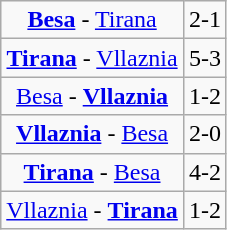<table class="wikitable" style="text-align: center;">
<tr>
<td><strong><a href='#'>Besa</a></strong> - <a href='#'>Tirana</a></td>
<td align=left>2-1</td>
</tr>
<tr>
<td><strong><a href='#'>Tirana</a></strong> - <a href='#'>Vllaznia</a></td>
<td align=left>5-3</td>
</tr>
<tr>
<td><a href='#'>Besa</a> - <strong><a href='#'>Vllaznia</a></strong></td>
<td align=left>1-2</td>
</tr>
<tr>
<td><strong><a href='#'>Vllaznia</a></strong> - <a href='#'>Besa</a></td>
<td align=left>2-0</td>
</tr>
<tr>
<td><strong><a href='#'>Tirana</a></strong> - <a href='#'>Besa</a></td>
<td align=left>4-2</td>
</tr>
<tr>
<td><a href='#'>Vllaznia</a> - <strong><a href='#'>Tirana</a></strong></td>
<td align=left>1-2</td>
</tr>
</table>
